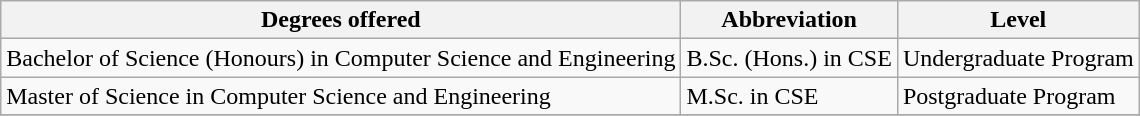<table class="wikitable">
<tr>
<th>Degrees offered</th>
<th>Abbreviation</th>
<th>Level</th>
</tr>
<tr>
<td>Bachelor of Science (Honours) in Computer Science and Engineering</td>
<td>B.Sc. (Hons.) in CSE</td>
<td>Undergraduate Program</td>
</tr>
<tr>
<td>Master of Science in Computer Science and Engineering</td>
<td>M.Sc. in CSE</td>
<td>Postgraduate Program</td>
</tr>
<tr>
</tr>
</table>
